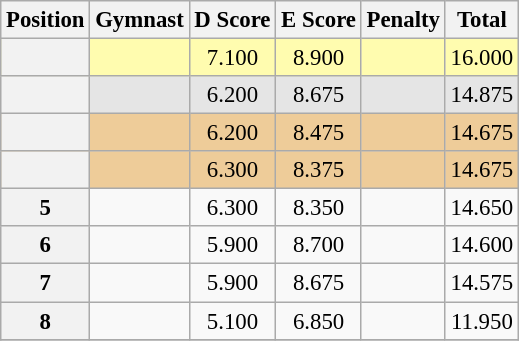<table class="wikitable sortable" style="text-align:center; font-size:95%">
<tr>
<th scope=col>Position</th>
<th scope=col>Gymnast</th>
<th scope=col>D Score</th>
<th scope=col>E Score</th>
<th scope=col>Penalty</th>
<th scope=col>Total</th>
</tr>
<tr bgcolor=fffcaf>
<th scope=row></th>
<td align="left"></td>
<td>7.100</td>
<td>8.900</td>
<td></td>
<td>16.000</td>
</tr>
<tr bgcolor=e5e5e5>
<th scope=row></th>
<td align="left"></td>
<td>6.200</td>
<td>8.675</td>
<td></td>
<td>14.875</td>
</tr>
<tr bgcolor="eecc99">
<th scope="row"></th>
<td align="left"></td>
<td>6.200</td>
<td>8.475</td>
<td></td>
<td>14.675</td>
</tr>
<tr bgcolor=eecc99>
<th scope=row></th>
<td align="left"></td>
<td>6.300</td>
<td>8.375</td>
<td></td>
<td>14.675</td>
</tr>
<tr>
<th scope=row>5</th>
<td align="left"></td>
<td>6.300</td>
<td>8.350</td>
<td></td>
<td>14.650</td>
</tr>
<tr>
<th scope=row>6</th>
<td align="left"></td>
<td>5.900</td>
<td>8.700</td>
<td></td>
<td>14.600</td>
</tr>
<tr>
<th scope=row>7</th>
<td align="left"></td>
<td>5.900</td>
<td>8.675</td>
<td></td>
<td>14.575</td>
</tr>
<tr>
<th scope=row>8</th>
<td align="left"></td>
<td>5.100</td>
<td>6.850</td>
<td></td>
<td>11.950</td>
</tr>
<tr>
</tr>
</table>
